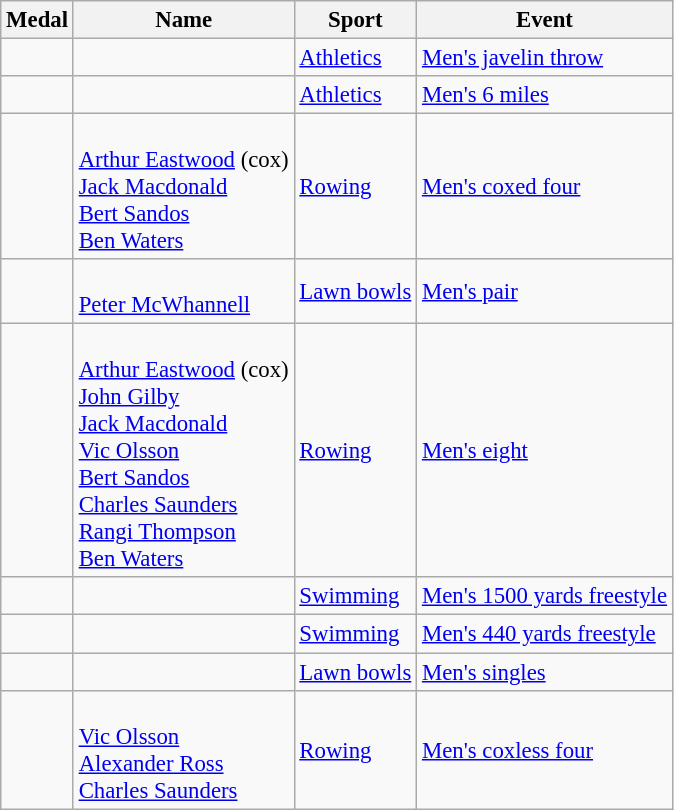<table class="wikitable sortable" style="font-size: 95%;">
<tr>
<th>Medal</th>
<th>Name</th>
<th>Sport</th>
<th>Event</th>
</tr>
<tr>
<td></td>
<td></td>
<td><a href='#'>Athletics</a></td>
<td><a href='#'>Men's javelin throw</a></td>
</tr>
<tr>
<td></td>
<td></td>
<td><a href='#'>Athletics</a></td>
<td><a href='#'>Men's 6 miles</a></td>
</tr>
<tr>
<td></td>
<td><br><a href='#'>Arthur Eastwood</a> (cox)<br><a href='#'>Jack Macdonald</a><br><a href='#'>Bert Sandos</a><br><a href='#'>Ben Waters</a></td>
<td><a href='#'>Rowing</a></td>
<td><a href='#'>Men's coxed four</a></td>
</tr>
<tr>
<td></td>
<td><br><a href='#'>Peter McWhannell</a></td>
<td><a href='#'>Lawn bowls</a></td>
<td><a href='#'>Men's pair</a></td>
</tr>
<tr>
<td></td>
<td><br><a href='#'>Arthur Eastwood</a> (cox)<br><a href='#'>John Gilby</a><br><a href='#'>Jack Macdonald</a><br><a href='#'>Vic Olsson</a><br><a href='#'>Bert Sandos</a><br><a href='#'>Charles Saunders</a><br><a href='#'>Rangi Thompson</a><br><a href='#'>Ben Waters</a></td>
<td><a href='#'>Rowing</a></td>
<td><a href='#'>Men's eight</a></td>
</tr>
<tr>
<td></td>
<td></td>
<td><a href='#'>Swimming</a></td>
<td><a href='#'>Men's 1500 yards freestyle</a></td>
</tr>
<tr>
<td></td>
<td></td>
<td><a href='#'>Swimming</a></td>
<td><a href='#'>Men's 440 yards freestyle</a></td>
</tr>
<tr>
<td></td>
<td></td>
<td><a href='#'>Lawn bowls</a></td>
<td><a href='#'>Men's singles</a></td>
</tr>
<tr>
<td></td>
<td><br><a href='#'>Vic Olsson</a><br><a href='#'>Alexander Ross</a><br><a href='#'>Charles Saunders</a></td>
<td><a href='#'>Rowing</a></td>
<td><a href='#'>Men's coxless four</a></td>
</tr>
</table>
